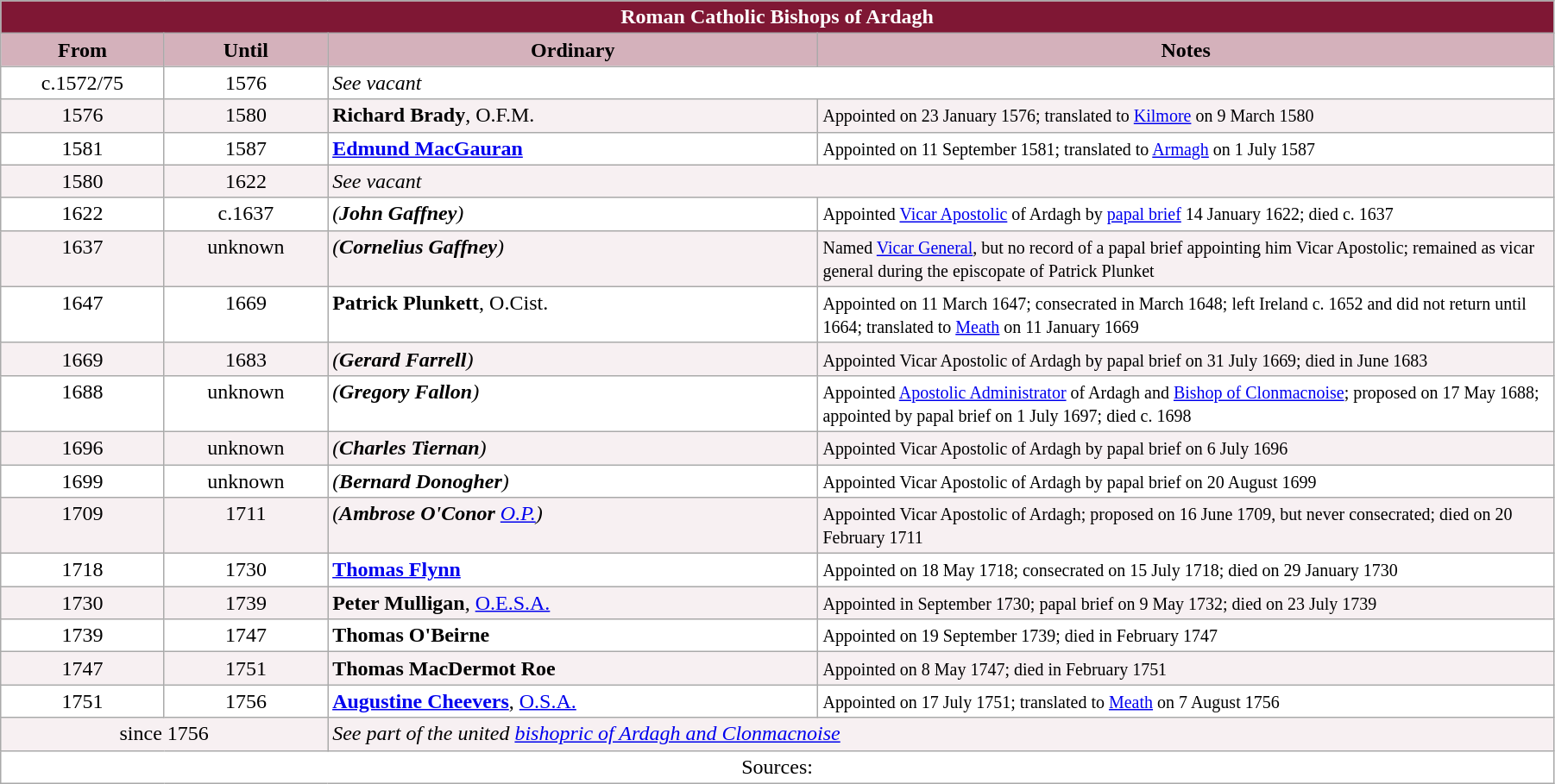<table class="wikitable" style="width:95%;" border="1" cellpadding="2">
<tr>
<th colspan="4" style="background-color: #7F1734; color: white;">Roman Catholic Bishops of Ardagh</th>
</tr>
<tr align=center>
<th style="background-color: #D4B1BB; width: 10%;">From</th>
<th style="background-color: #D4B1BB; width: 10%;">Until</th>
<th style="background-color: #D4B1BB; width: 30%;">Ordinary</th>
<th style="background-color: #D4B1BB; width: 45%;">Notes</th>
</tr>
<tr valign=top bgcolor="white">
<td align=center>c.1572/75</td>
<td align=center>1576</td>
<td colspan=2><em>See vacant</em></td>
</tr>
<tr valign=top bgcolor="#F7F0F2">
<td align=center>1576</td>
<td align=center>1580</td>
<td><strong>Richard Brady</strong>, O.F.M.</td>
<td><small>Appointed on 23 January 1576; translated to <a href='#'>Kilmore</a> on 9 March 1580</small></td>
</tr>
<tr valign=top bgcolor="white">
<td align=center>1581</td>
<td align=center>1587</td>
<td><strong><a href='#'>Edmund MacGauran</a></strong></td>
<td><small>Appointed on 11 September 1581; translated to <a href='#'>Armagh</a> on 1 July 1587</small></td>
</tr>
<tr valign=top bgcolor="#F7F0F2">
<td align=center>1580</td>
<td align=center>1622</td>
<td colspan=2><em>See vacant</em></td>
</tr>
<tr valign=top bgcolor="white">
<td align=center>1622</td>
<td align=center>c.1637</td>
<td><em>(<strong>John Gaffney</strong>)</em></td>
<td><small>Appointed <a href='#'>Vicar Apostolic</a> of Ardagh by <a href='#'>papal brief</a> 14 January 1622; died c. 1637</small></td>
</tr>
<tr valign=top bgcolor="#F7F0F2">
<td align=center>1637</td>
<td align=center>unknown</td>
<td><em>(<strong>Cornelius Gaffney</strong>)</em></td>
<td><small>Named <a href='#'>Vicar General</a>, but no record of a papal brief appointing him Vicar Apostolic; remained as vicar general during the episcopate of Patrick Plunket</small></td>
</tr>
<tr valign=top bgcolor="white">
<td align=center>1647</td>
<td align=center>1669</td>
<td><strong>Patrick Plunkett</strong>, O.Cist.</td>
<td><small>Appointed on 11 March 1647; consecrated in March 1648; left Ireland c. 1652 and did not return until 1664; translated to <a href='#'>Meath</a> on 11 January 1669</small></td>
</tr>
<tr valign=top bgcolor="#F7F0F2">
<td align=center>1669</td>
<td align=center>1683</td>
<td><em>(<strong>Gerard Farrell</strong>)</em></td>
<td><small>Appointed Vicar Apostolic of Ardagh by papal brief on 31 July 1669; died in June 1683</small></td>
</tr>
<tr valign=top bgcolor="white">
<td align=center>1688</td>
<td align=center>unknown</td>
<td><em>(<strong>Gregory Fallon</strong>)</em></td>
<td><small>Appointed <a href='#'>Apostolic Administrator</a> of Ardagh and <a href='#'>Bishop of Clonmacnoise</a>; proposed on 17 May 1688; appointed by papal brief on 1 July 1697; died c. 1698</small></td>
</tr>
<tr valign=top bgcolor="#F7F0F2">
<td align=center>1696</td>
<td align=center>unknown</td>
<td><em>(<strong>Charles Tiernan</strong>)</em></td>
<td><small>Appointed Vicar Apostolic of Ardagh by papal brief on 6 July 1696</small></td>
</tr>
<tr valign=top bgcolor="white">
<td align=center>1699</td>
<td align=center>unknown</td>
<td><em>(<strong>Bernard Donogher</strong>)</em></td>
<td><small>Appointed Vicar Apostolic of Ardagh by papal brief on 20 August 1699</small></td>
</tr>
<tr valign=top bgcolor="#F7F0F2">
<td align=center>1709</td>
<td align=center>1711</td>
<td><em>(<strong>Ambrose O'Conor</strong> <a href='#'>O.P.</a>)</em></td>
<td><small>Appointed Vicar Apostolic of Ardagh; proposed on 16 June 1709, but never consecrated; died on 20 February 1711</small></td>
</tr>
<tr valign=top bgcolor="white">
<td align=center>1718</td>
<td align=center>1730</td>
<td><strong><a href='#'>Thomas Flynn</a></strong></td>
<td><small>Appointed on 18 May 1718; consecrated on 15 July 1718; died on 29 January 1730</small></td>
</tr>
<tr valign=top bgcolor="#F7F0F2">
<td align=center>1730</td>
<td align=center>1739</td>
<td><strong>Peter Mulligan</strong>, <a href='#'>O.E.S.A.</a></td>
<td><small>Appointed in September 1730; papal brief on 9 May 1732; died on 23 July 1739</small></td>
</tr>
<tr valign=top bgcolor="white">
<td align=center>1739</td>
<td align=center>1747</td>
<td><strong>Thomas O'Beirne</strong></td>
<td><small>Appointed on 19 September 1739; died in February 1747</small></td>
</tr>
<tr valign=top bgcolor="#F7F0F2">
<td align=center>1747</td>
<td align=center>1751</td>
<td><strong>Thomas MacDermot Roe</strong></td>
<td><small>Appointed on 8 May 1747; died in February 1751</small></td>
</tr>
<tr valign=top bgcolor="white">
<td align=center>1751</td>
<td align=center>1756</td>
<td><strong><a href='#'>Augustine Cheevers</a></strong>, <a href='#'>O.S.A.</a></td>
<td><small>Appointed on 17 July 1751; translated to <a href='#'>Meath</a> on 7 August 1756</small></td>
</tr>
<tr valign=top bgcolor="#F7F0F2">
<td colspan=2 align=center>since 1756</td>
<td colspan=2><em>See part of the united <a href='#'>bishopric of Ardagh and Clonmacnoise</a></em></td>
</tr>
<tr valign=top bgcolor="white">
<td colspan="4" style="text-align: center;">Sources:</td>
</tr>
</table>
